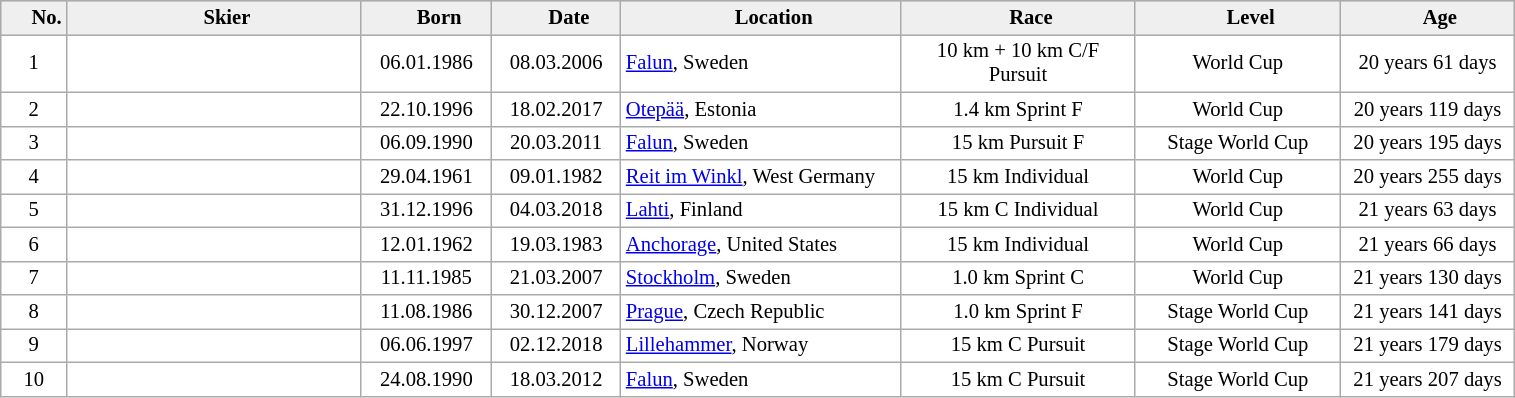<table class="wikitable sortable" style="background:#fff; font-size:86%; line-height:16px; border:gray solid 1px">
<tr style="background:#ccc; text-align:center;">
<th style="width:10px; background:#efefef;">     No.</th>
<th style="width:190px; background:#efefef;">     Skier</th>
<th style="width:80px; background:#efefef;">     Born</th>
<th style="width:80px; background:#efefef;">     Date</th>
<th style="width:180px; background:#efefef;">     Location</th>
<th style="width:150px; background:#efefef;">     Race</th>
<th style="width:130px; background:#efefef;">     Level</th>
<th style="width:110px; background:#efefef;">     Age</th>
</tr>
<tr>
<td align=center>1</td>
<td></td>
<td align=center>06.01.1986</td>
<td align=center>08.03.2006</td>
<td align=left> <a href='#'>Falun</a>, Sweden</td>
<td align=center>10 km + 10 km C/F Pursuit</td>
<td align=center>World Cup</td>
<td align=center>20 years 61 days</td>
</tr>
<tr>
<td align=center>2</td>
<td></td>
<td align=center>22.10.1996</td>
<td align=center>18.02.2017</td>
<td align=left> <a href='#'>Otepää</a>, Estonia</td>
<td align=center>1.4 km Sprint F</td>
<td align=center>World Cup</td>
<td align=center>20 years 119 days</td>
</tr>
<tr>
<td align=center>3</td>
<td></td>
<td align=center>06.09.1990</td>
<td align=center>20.03.2011</td>
<td align=left> <a href='#'>Falun</a>, Sweden</td>
<td align=center>15 km Pursuit F</td>
<td align=center>Stage World Cup</td>
<td align=center>20 years 195 days</td>
</tr>
<tr>
<td align=center>4</td>
<td></td>
<td align=center>29.04.1961</td>
<td align=center>09.01.1982</td>
<td align=left> <a href='#'>Reit im Winkl</a>, West Germany</td>
<td align=center>15 km Individual</td>
<td align=center>World Cup</td>
<td align=center>20 years 255 days</td>
</tr>
<tr>
<td align=center>5</td>
<td></td>
<td align=center>31.12.1996</td>
<td align=center>04.03.2018</td>
<td align=left> <a href='#'>Lahti</a>, Finland</td>
<td align=center>15 km C Individual</td>
<td align=center>World Cup</td>
<td align=center>21 years 63 days</td>
</tr>
<tr>
<td align=center>6</td>
<td></td>
<td align=center>12.01.1962</td>
<td align=center>19.03.1983</td>
<td align=left> <a href='#'>Anchorage</a>, United States</td>
<td align=center>15 km Individual</td>
<td align=center>World Cup</td>
<td align=center>21 years 66 days</td>
</tr>
<tr>
<td align=center>7</td>
<td></td>
<td align=center>11.11.1985</td>
<td align=center>21.03.2007</td>
<td align=left> <a href='#'>Stockholm</a>, Sweden</td>
<td align=center>1.0 km Sprint C</td>
<td align=center>World Cup</td>
<td align=center>21 years 130 days</td>
</tr>
<tr>
<td align=center>8</td>
<td></td>
<td align=center>11.08.1986</td>
<td align=center>30.12.2007</td>
<td align=left> <a href='#'>Prague</a>, Czech Republic</td>
<td align=center>1.0 km Sprint F</td>
<td align=center>Stage World Cup</td>
<td align=center>21 years 141 days</td>
</tr>
<tr>
<td align=center>9</td>
<td></td>
<td align=center>06.06.1997</td>
<td align=center>02.12.2018</td>
<td align=left> <a href='#'>Lillehammer</a>, Norway</td>
<td align=center>15 km C Pursuit</td>
<td align=center>Stage World Cup</td>
<td align=center>21 years 179 days</td>
</tr>
<tr>
<td align=center>10</td>
<td></td>
<td align=center>24.08.1990</td>
<td align=center>18.03.2012</td>
<td align=left> <a href='#'>Falun</a>, Sweden</td>
<td align=center>15 km C Pursuit</td>
<td align=center>Stage World Cup</td>
<td align=center>21 years 207 days</td>
</tr>
</table>
